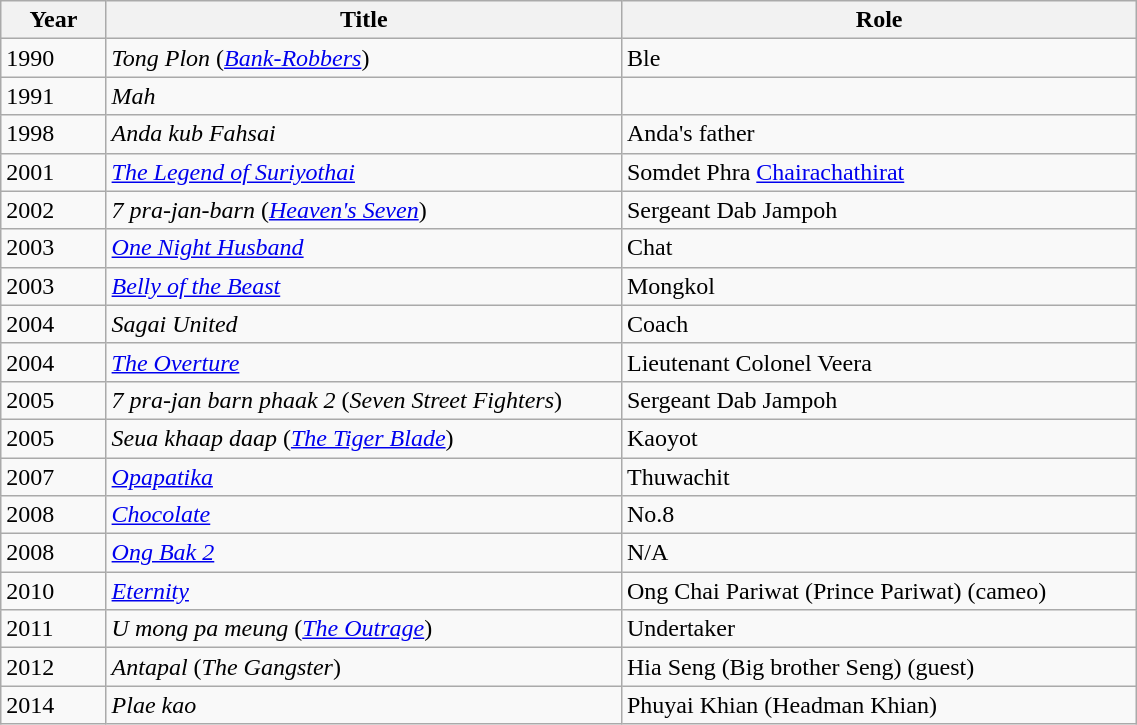<table class="wikitable sortable" width=60%>
<tr>
<th width=5%>Year</th>
<th width=25%>Title</th>
<th width=25%>Role</th>
</tr>
<tr>
<td>1990</td>
<td><em>Tong Plon</em> (<em><a href='#'>Bank-Robbers</a></em>)</td>
<td>Ble</td>
</tr>
<tr>
<td>1991</td>
<td><em>Mah</em></td>
<td></td>
</tr>
<tr>
<td>1998</td>
<td><em>Anda kub Fahsai</em></td>
<td>Anda's father</td>
</tr>
<tr>
<td>2001</td>
<td><em><a href='#'>The Legend of Suriyothai</a></em></td>
<td>Somdet Phra <a href='#'>Chairachathirat</a></td>
</tr>
<tr>
<td>2002</td>
<td><em>7 pra-jan-barn</em> (<em><a href='#'>Heaven's Seven</a></em>)</td>
<td>Sergeant Dab Jampoh</td>
</tr>
<tr>
<td>2003</td>
<td><em><a href='#'>One Night Husband</a></em></td>
<td>Chat</td>
</tr>
<tr>
<td>2003</td>
<td><em><a href='#'>Belly of the Beast</a></em></td>
<td>Mongkol</td>
</tr>
<tr>
<td>2004</td>
<td><em>Sagai United</em></td>
<td>Coach</td>
</tr>
<tr>
<td>2004</td>
<td><em><a href='#'>The Overture</a></em></td>
<td>Lieutenant Colonel Veera</td>
</tr>
<tr>
<td>2005</td>
<td><em>7 pra-jan barn phaak 2</em> (<em>Seven Street Fighters</em>)</td>
<td>Sergeant Dab Jampoh</td>
</tr>
<tr>
<td>2005</td>
<td><em>Seua khaap daap</em> (<em><a href='#'>The Tiger Blade</a></em>)</td>
<td>Kaoyot</td>
</tr>
<tr>
<td>2007</td>
<td><em><a href='#'>Opapatika</a></em></td>
<td>Thuwachit</td>
</tr>
<tr>
<td>2008</td>
<td><em><a href='#'>Chocolate</a></em></td>
<td>No.8</td>
</tr>
<tr>
<td>2008</td>
<td><em><a href='#'>Ong Bak 2</a></em></td>
<td>N/A</td>
</tr>
<tr>
<td>2010</td>
<td><em><a href='#'>Eternity</a></em></td>
<td>Ong Chai Pariwat (Prince Pariwat) (cameo)</td>
</tr>
<tr>
<td>2011</td>
<td><em>U mong pa meung</em> (<em><a href='#'>The Outrage</a></em>)</td>
<td>Undertaker</td>
</tr>
<tr>
<td>2012</td>
<td><em>Antapal</em> (<em>The Gangster</em>)</td>
<td>Hia Seng (Big brother Seng) (guest)</td>
</tr>
<tr>
<td>2014</td>
<td><em>Plae kao</em></td>
<td>Phuyai Khian (Headman Khian)</td>
</tr>
</table>
